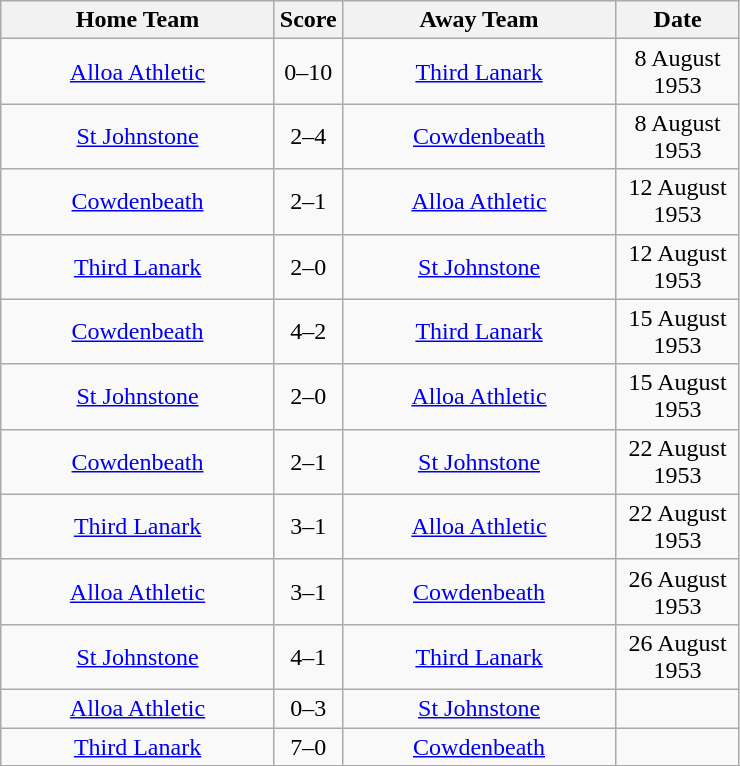<table class="wikitable" style="text-align:center;">
<tr>
<th width=175>Home Team</th>
<th width=20>Score</th>
<th width=175>Away Team</th>
<th width= 75>Date</th>
</tr>
<tr>
<td><a href='#'>Alloa Athletic</a></td>
<td>0–10</td>
<td><a href='#'>Third Lanark</a></td>
<td>8 August 1953</td>
</tr>
<tr>
<td><a href='#'>St Johnstone</a></td>
<td>2–4</td>
<td><a href='#'>Cowdenbeath</a></td>
<td>8 August 1953</td>
</tr>
<tr>
<td><a href='#'>Cowdenbeath</a></td>
<td>2–1</td>
<td><a href='#'>Alloa Athletic</a></td>
<td>12 August 1953</td>
</tr>
<tr>
<td><a href='#'>Third Lanark</a></td>
<td>2–0</td>
<td><a href='#'>St Johnstone</a></td>
<td>12 August 1953</td>
</tr>
<tr>
<td><a href='#'>Cowdenbeath</a></td>
<td>4–2</td>
<td><a href='#'>Third Lanark</a></td>
<td>15 August 1953</td>
</tr>
<tr>
<td><a href='#'>St Johnstone</a></td>
<td>2–0</td>
<td><a href='#'>Alloa Athletic</a></td>
<td>15 August 1953</td>
</tr>
<tr>
<td><a href='#'>Cowdenbeath</a></td>
<td>2–1</td>
<td><a href='#'>St Johnstone</a></td>
<td>22 August 1953</td>
</tr>
<tr>
<td><a href='#'>Third Lanark</a></td>
<td>3–1</td>
<td><a href='#'>Alloa Athletic</a></td>
<td>22 August 1953</td>
</tr>
<tr>
<td><a href='#'>Alloa Athletic</a></td>
<td>3–1</td>
<td><a href='#'>Cowdenbeath</a></td>
<td>26 August 1953</td>
</tr>
<tr>
<td><a href='#'>St Johnstone</a></td>
<td>4–1</td>
<td><a href='#'>Third Lanark</a></td>
<td>26 August 1953</td>
</tr>
<tr>
<td><a href='#'>Alloa Athletic</a></td>
<td>0–3</td>
<td><a href='#'>St Johnstone</a></td>
<td></td>
</tr>
<tr>
<td><a href='#'>Third Lanark</a></td>
<td>7–0</td>
<td><a href='#'>Cowdenbeath</a></td>
<td></td>
</tr>
<tr>
</tr>
</table>
